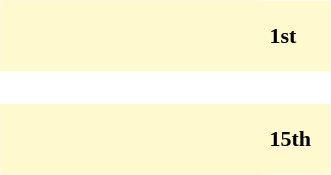<table border = "0" style = "float:right;">
<tr>
<td></td>
</tr>
<tr>
<td><div><br><table cellspacing="0" style="width: 220px; background:#fffacd;">
<tr>
<td style="width: 80px; height: 45px; background:#fffacd; "></td>
<td style="width: 90px; height: 45px; background:#fffacd; "></td>
<td style="font-size:11pt; padding: 4pt; line-height: 1.25em; color:black;"><strong>1st</strong></td>
</tr>
</table>
</div></td>
</tr>
<tr>
<td><div><br><table cellspacing="0" style="width: 220px; background:#fffacd;">
<tr>
<td style="width: 80px; height: 45px; background:#fffacd; "></td>
<td style="width: 90px; height: 45px; background:#fffacd; "></td>
<td style="font-size:11pt; padding: 4pt; line-height: 1.25em; color:black;"><strong>15th</strong></td>
</tr>
</table>
</div></td>
</tr>
</table>
